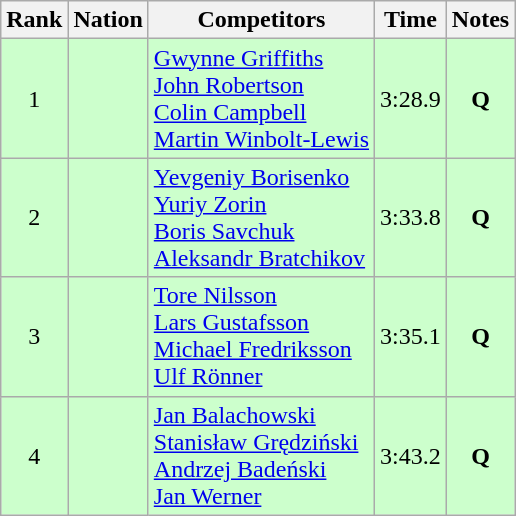<table class="wikitable sortable" style="text-align:center">
<tr>
<th>Rank</th>
<th>Nation</th>
<th>Competitors</th>
<th>Time</th>
<th>Notes</th>
</tr>
<tr bgcolor=ccffcc>
<td>1</td>
<td align=left></td>
<td align=left><a href='#'>Gwynne Griffiths</a><br><a href='#'>John Robertson</a><br><a href='#'>Colin Campbell</a><br><a href='#'>Martin Winbolt-Lewis</a></td>
<td>3:28.9</td>
<td><strong>Q</strong></td>
</tr>
<tr bgcolor=ccffcc>
<td>2</td>
<td align=left></td>
<td align=left><a href='#'>Yevgeniy Borisenko</a><br><a href='#'>Yuriy Zorin</a><br><a href='#'>Boris Savchuk</a><br><a href='#'>Aleksandr Bratchikov</a></td>
<td>3:33.8</td>
<td><strong>Q</strong></td>
</tr>
<tr bgcolor=ccffcc>
<td>3</td>
<td align=left></td>
<td align=left><a href='#'>Tore Nilsson</a><br><a href='#'>Lars Gustafsson</a><br><a href='#'>Michael Fredriksson</a><br><a href='#'>Ulf Rönner</a></td>
<td>3:35.1</td>
<td><strong>Q</strong></td>
</tr>
<tr bgcolor=ccffcc>
<td>4</td>
<td align=left></td>
<td align=left><a href='#'>Jan Balachowski</a><br><a href='#'>Stanisław Grędziński</a><br><a href='#'>Andrzej Badeński</a><br><a href='#'>Jan Werner</a></td>
<td>3:43.2</td>
<td><strong>Q</strong></td>
</tr>
</table>
